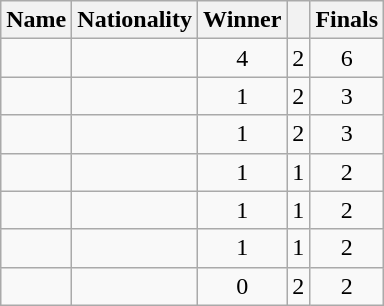<table class="wikitable sortable" style="font-size:100%; text-align: center;">
<tr>
<th>Name</th>
<th>Nationality</th>
<th>Winner</th>
<th></th>
<th>Finals</th>
</tr>
<tr>
<td align="left"></td>
<td align="left"></td>
<td>4</td>
<td>2</td>
<td>6</td>
</tr>
<tr>
<td align="left"></td>
<td align="left"></td>
<td>1</td>
<td>2</td>
<td>3</td>
</tr>
<tr>
<td align="left"></td>
<td align="left"></td>
<td>1</td>
<td>2</td>
<td>3</td>
</tr>
<tr>
<td align="left"></td>
<td align="left"></td>
<td>1</td>
<td>1</td>
<td>2</td>
</tr>
<tr>
<td align="left"></td>
<td align="left"></td>
<td>1</td>
<td>1</td>
<td>2</td>
</tr>
<tr>
<td align="left"></td>
<td align="left"></td>
<td>1</td>
<td>1</td>
<td>2</td>
</tr>
<tr>
<td align="left"></td>
<td align="left"></td>
<td>0</td>
<td>2</td>
<td>2</td>
</tr>
</table>
